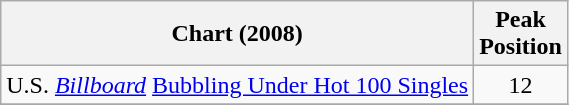<table class="wikitable">
<tr>
<th align="left">Chart (2008)</th>
<th align="left">Peak<br>Position</th>
</tr>
<tr>
<td>U.S. <a href='#'><em>Billboard</em></a> <a href='#'>Bubbling Under Hot 100 Singles</a></td>
<td align="center">12</td>
</tr>
<tr>
</tr>
</table>
